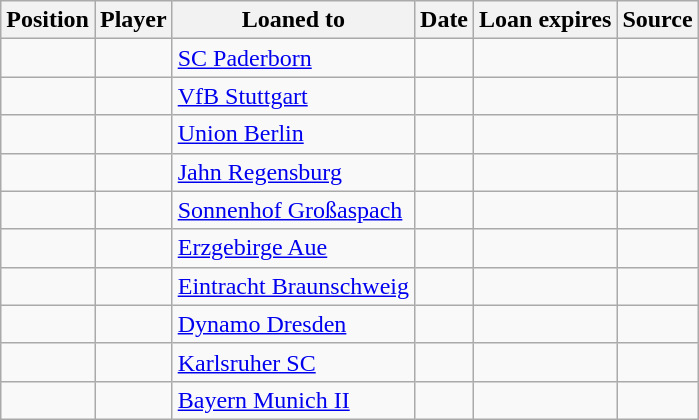<table class="wikitable sortable" style="text-align:center; text-align:left;">
<tr>
<th>Position</th>
<th>Player</th>
<th>Loaned to</th>
<th>Date</th>
<th>Loan expires</th>
<th>Source</th>
</tr>
<tr>
<td></td>
<td></td>
<td> <a href='#'>SC Paderborn</a></td>
<td></td>
<td></td>
<td></td>
</tr>
<tr>
<td></td>
<td></td>
<td> <a href='#'>VfB Stuttgart</a></td>
<td></td>
<td></td>
<td></td>
</tr>
<tr>
<td></td>
<td></td>
<td> <a href='#'>Union Berlin</a></td>
<td></td>
<td></td>
<td></td>
</tr>
<tr>
<td></td>
<td></td>
<td> <a href='#'>Jahn Regensburg</a></td>
<td></td>
<td></td>
<td></td>
</tr>
<tr>
<td></td>
<td></td>
<td> <a href='#'>Sonnenhof Großaspach</a></td>
<td></td>
<td></td>
<td></td>
</tr>
<tr>
<td></td>
<td></td>
<td> <a href='#'>Erzgebirge Aue</a></td>
<td></td>
<td></td>
<td></td>
</tr>
<tr>
<td></td>
<td></td>
<td> <a href='#'>Eintracht Braunschweig</a></td>
<td></td>
<td></td>
<td></td>
</tr>
<tr>
<td></td>
<td></td>
<td> <a href='#'>Dynamo Dresden</a></td>
<td></td>
<td></td>
<td></td>
</tr>
<tr>
<td></td>
<td></td>
<td> <a href='#'>Karlsruher SC</a></td>
<td></td>
<td></td>
<td></td>
</tr>
<tr>
<td></td>
<td></td>
<td> <a href='#'>Bayern Munich II</a></td>
<td></td>
<td></td>
<td></td>
</tr>
</table>
